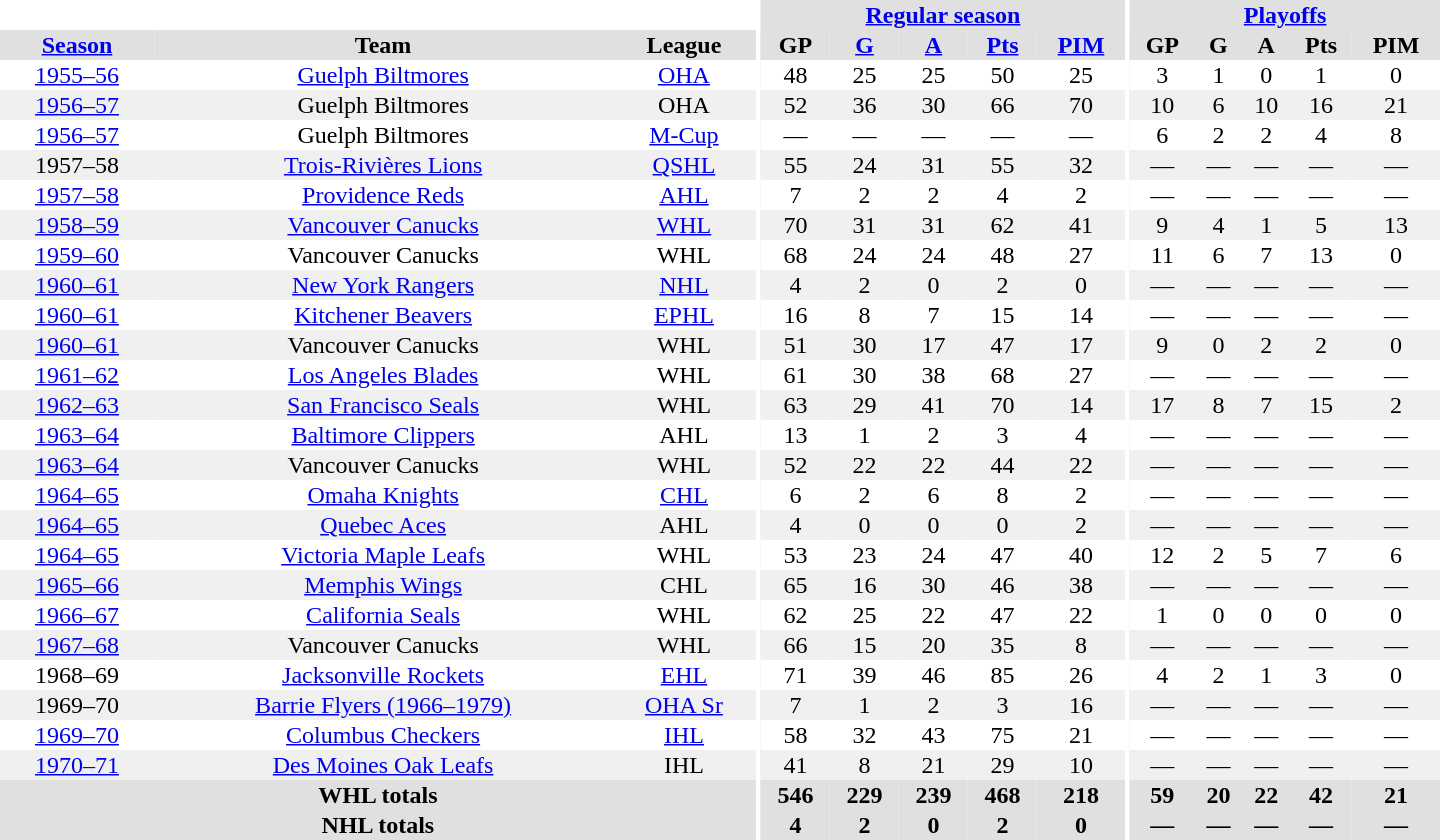<table border="0" cellpadding="1" cellspacing="0" style="text-align:center; width:60em">
<tr bgcolor="#e0e0e0">
<th colspan="3" bgcolor="#ffffff"></th>
<th rowspan="100" bgcolor="#ffffff"></th>
<th colspan="5"><a href='#'>Regular season</a></th>
<th rowspan="100" bgcolor="#ffffff"></th>
<th colspan="5"><a href='#'>Playoffs</a></th>
</tr>
<tr bgcolor="#e0e0e0">
<th><a href='#'>Season</a></th>
<th>Team</th>
<th>League</th>
<th>GP</th>
<th><a href='#'>G</a></th>
<th><a href='#'>A</a></th>
<th><a href='#'>Pts</a></th>
<th><a href='#'>PIM</a></th>
<th>GP</th>
<th>G</th>
<th>A</th>
<th>Pts</th>
<th>PIM</th>
</tr>
<tr>
<td><a href='#'>1955–56</a></td>
<td><a href='#'>Guelph Biltmores</a></td>
<td><a href='#'>OHA</a></td>
<td>48</td>
<td>25</td>
<td>25</td>
<td>50</td>
<td>25</td>
<td>3</td>
<td>1</td>
<td>0</td>
<td>1</td>
<td>0</td>
</tr>
<tr bgcolor="#f0f0f0">
<td><a href='#'>1956–57</a></td>
<td>Guelph Biltmores</td>
<td>OHA</td>
<td>52</td>
<td>36</td>
<td>30</td>
<td>66</td>
<td>70</td>
<td>10</td>
<td>6</td>
<td>10</td>
<td>16</td>
<td>21</td>
</tr>
<tr>
<td><a href='#'>1956–57</a></td>
<td>Guelph Biltmores</td>
<td><a href='#'>M-Cup</a></td>
<td>—</td>
<td>—</td>
<td>—</td>
<td>—</td>
<td>—</td>
<td>6</td>
<td>2</td>
<td>2</td>
<td>4</td>
<td>8</td>
</tr>
<tr bgcolor="#f0f0f0">
<td>1957–58</td>
<td><a href='#'>Trois-Rivières Lions</a></td>
<td><a href='#'>QSHL</a></td>
<td>55</td>
<td>24</td>
<td>31</td>
<td>55</td>
<td>32</td>
<td>—</td>
<td>—</td>
<td>—</td>
<td>—</td>
<td>—</td>
</tr>
<tr>
<td><a href='#'>1957–58</a></td>
<td><a href='#'>Providence Reds</a></td>
<td><a href='#'>AHL</a></td>
<td>7</td>
<td>2</td>
<td>2</td>
<td>4</td>
<td>2</td>
<td>—</td>
<td>—</td>
<td>—</td>
<td>—</td>
<td>—</td>
</tr>
<tr bgcolor="#f0f0f0">
<td><a href='#'>1958–59</a></td>
<td><a href='#'>Vancouver Canucks</a></td>
<td><a href='#'>WHL</a></td>
<td>70</td>
<td>31</td>
<td>31</td>
<td>62</td>
<td>41</td>
<td>9</td>
<td>4</td>
<td>1</td>
<td>5</td>
<td>13</td>
</tr>
<tr>
<td><a href='#'>1959–60</a></td>
<td>Vancouver Canucks</td>
<td>WHL</td>
<td>68</td>
<td>24</td>
<td>24</td>
<td>48</td>
<td>27</td>
<td>11</td>
<td>6</td>
<td>7</td>
<td>13</td>
<td>0</td>
</tr>
<tr bgcolor="#f0f0f0">
<td><a href='#'>1960–61</a></td>
<td><a href='#'>New York Rangers</a></td>
<td><a href='#'>NHL</a></td>
<td>4</td>
<td>2</td>
<td>0</td>
<td>2</td>
<td>0</td>
<td>—</td>
<td>—</td>
<td>—</td>
<td>—</td>
<td>—</td>
</tr>
<tr>
<td><a href='#'>1960–61</a></td>
<td><a href='#'>Kitchener Beavers</a></td>
<td><a href='#'>EPHL</a></td>
<td>16</td>
<td>8</td>
<td>7</td>
<td>15</td>
<td>14</td>
<td>—</td>
<td>—</td>
<td>—</td>
<td>—</td>
<td>—</td>
</tr>
<tr bgcolor="#f0f0f0">
<td><a href='#'>1960–61</a></td>
<td>Vancouver Canucks</td>
<td>WHL</td>
<td>51</td>
<td>30</td>
<td>17</td>
<td>47</td>
<td>17</td>
<td>9</td>
<td>0</td>
<td>2</td>
<td>2</td>
<td>0</td>
</tr>
<tr>
<td><a href='#'>1961–62</a></td>
<td><a href='#'>Los Angeles Blades</a></td>
<td>WHL</td>
<td>61</td>
<td>30</td>
<td>38</td>
<td>68</td>
<td>27</td>
<td>—</td>
<td>—</td>
<td>—</td>
<td>—</td>
<td>—</td>
</tr>
<tr bgcolor="#f0f0f0">
<td><a href='#'>1962–63</a></td>
<td><a href='#'>San Francisco Seals</a></td>
<td>WHL</td>
<td>63</td>
<td>29</td>
<td>41</td>
<td>70</td>
<td>14</td>
<td>17</td>
<td>8</td>
<td>7</td>
<td>15</td>
<td>2</td>
</tr>
<tr>
<td><a href='#'>1963–64</a></td>
<td><a href='#'>Baltimore Clippers</a></td>
<td>AHL</td>
<td>13</td>
<td>1</td>
<td>2</td>
<td>3</td>
<td>4</td>
<td>—</td>
<td>—</td>
<td>—</td>
<td>—</td>
<td>—</td>
</tr>
<tr bgcolor="#f0f0f0">
<td><a href='#'>1963–64</a></td>
<td>Vancouver Canucks</td>
<td>WHL</td>
<td>52</td>
<td>22</td>
<td>22</td>
<td>44</td>
<td>22</td>
<td>—</td>
<td>—</td>
<td>—</td>
<td>—</td>
<td>—</td>
</tr>
<tr>
<td><a href='#'>1964–65</a></td>
<td><a href='#'>Omaha Knights</a></td>
<td><a href='#'>CHL</a></td>
<td>6</td>
<td>2</td>
<td>6</td>
<td>8</td>
<td>2</td>
<td>—</td>
<td>—</td>
<td>—</td>
<td>—</td>
<td>—</td>
</tr>
<tr bgcolor="#f0f0f0">
<td><a href='#'>1964–65</a></td>
<td><a href='#'>Quebec Aces</a></td>
<td>AHL</td>
<td>4</td>
<td>0</td>
<td>0</td>
<td>0</td>
<td>2</td>
<td>—</td>
<td>—</td>
<td>—</td>
<td>—</td>
<td>—</td>
</tr>
<tr>
<td><a href='#'>1964–65</a></td>
<td><a href='#'>Victoria Maple Leafs</a></td>
<td>WHL</td>
<td>53</td>
<td>23</td>
<td>24</td>
<td>47</td>
<td>40</td>
<td>12</td>
<td>2</td>
<td>5</td>
<td>7</td>
<td>6</td>
</tr>
<tr bgcolor="#f0f0f0">
<td><a href='#'>1965–66</a></td>
<td><a href='#'>Memphis Wings</a></td>
<td>CHL</td>
<td>65</td>
<td>16</td>
<td>30</td>
<td>46</td>
<td>38</td>
<td>—</td>
<td>—</td>
<td>—</td>
<td>—</td>
<td>—</td>
</tr>
<tr>
<td><a href='#'>1966–67</a></td>
<td><a href='#'>California Seals</a></td>
<td>WHL</td>
<td>62</td>
<td>25</td>
<td>22</td>
<td>47</td>
<td>22</td>
<td>1</td>
<td>0</td>
<td>0</td>
<td>0</td>
<td>0</td>
</tr>
<tr bgcolor="#f0f0f0">
<td><a href='#'>1967–68</a></td>
<td>Vancouver Canucks</td>
<td>WHL</td>
<td>66</td>
<td>15</td>
<td>20</td>
<td>35</td>
<td>8</td>
<td>—</td>
<td>—</td>
<td>—</td>
<td>—</td>
<td>—</td>
</tr>
<tr>
<td>1968–69</td>
<td><a href='#'>Jacksonville Rockets</a></td>
<td><a href='#'>EHL</a></td>
<td>71</td>
<td>39</td>
<td>46</td>
<td>85</td>
<td>26</td>
<td>4</td>
<td>2</td>
<td>1</td>
<td>3</td>
<td>0</td>
</tr>
<tr bgcolor="#f0f0f0">
<td>1969–70</td>
<td><a href='#'>Barrie Flyers (1966–1979)</a></td>
<td><a href='#'>OHA Sr</a></td>
<td>7</td>
<td>1</td>
<td>2</td>
<td>3</td>
<td>16</td>
<td>—</td>
<td>—</td>
<td>—</td>
<td>—</td>
<td>—</td>
</tr>
<tr>
<td><a href='#'>1969–70</a></td>
<td><a href='#'>Columbus Checkers</a></td>
<td><a href='#'>IHL</a></td>
<td>58</td>
<td>32</td>
<td>43</td>
<td>75</td>
<td>21</td>
<td>—</td>
<td>—</td>
<td>—</td>
<td>—</td>
<td>—</td>
</tr>
<tr bgcolor="#f0f0f0">
<td><a href='#'>1970–71</a></td>
<td><a href='#'>Des Moines Oak Leafs</a></td>
<td>IHL</td>
<td>41</td>
<td>8</td>
<td>21</td>
<td>29</td>
<td>10</td>
<td>—</td>
<td>—</td>
<td>—</td>
<td>—</td>
<td>—</td>
</tr>
<tr bgcolor="#e0e0e0">
<th colspan="3">WHL totals</th>
<th>546</th>
<th>229</th>
<th>239</th>
<th>468</th>
<th>218</th>
<th>59</th>
<th>20</th>
<th>22</th>
<th>42</th>
<th>21</th>
</tr>
<tr bgcolor="#e0e0e0">
<th colspan="3">NHL totals</th>
<th>4</th>
<th>2</th>
<th>0</th>
<th>2</th>
<th>0</th>
<th>—</th>
<th>—</th>
<th>—</th>
<th>—</th>
<th>—</th>
</tr>
</table>
